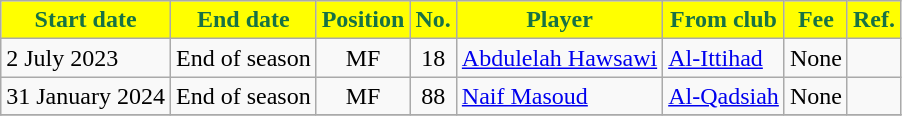<table class="wikitable sortable">
<tr>
<th style="background:#FFFF00; color:#177245;">Start date</th>
<th style="background:#FFFF00; color:#177245;">End date</th>
<th style="background:#FFFF00; color:#177245;">Position</th>
<th style="background:#FFFF00; color:#177245;">No.</th>
<th style="background:#FFFF00; color:#177245;">Player</th>
<th style="background:#FFFF00; color:#177245;">From club</th>
<th style="background:#FFFF00; color:#177245;">Fee</th>
<th style="background:#FFFF00; color:#177245;">Ref.</th>
</tr>
<tr>
<td>2 July 2023</td>
<td>End of season</td>
<td style="text-align:center;">MF</td>
<td style="text-align:center;">18</td>
<td style="text-align:left;"> <a href='#'>Abdulelah Hawsawi</a></td>
<td style="text-align:left;"> <a href='#'>Al-Ittihad</a></td>
<td>None</td>
<td></td>
</tr>
<tr>
<td>31 January 2024</td>
<td>End of season</td>
<td style="text-align:center;">MF</td>
<td style="text-align:center;">88</td>
<td style="text-align:left;"> <a href='#'>Naif Masoud</a></td>
<td style="text-align:left;"> <a href='#'>Al-Qadsiah</a></td>
<td>None</td>
<td></td>
</tr>
<tr>
</tr>
</table>
